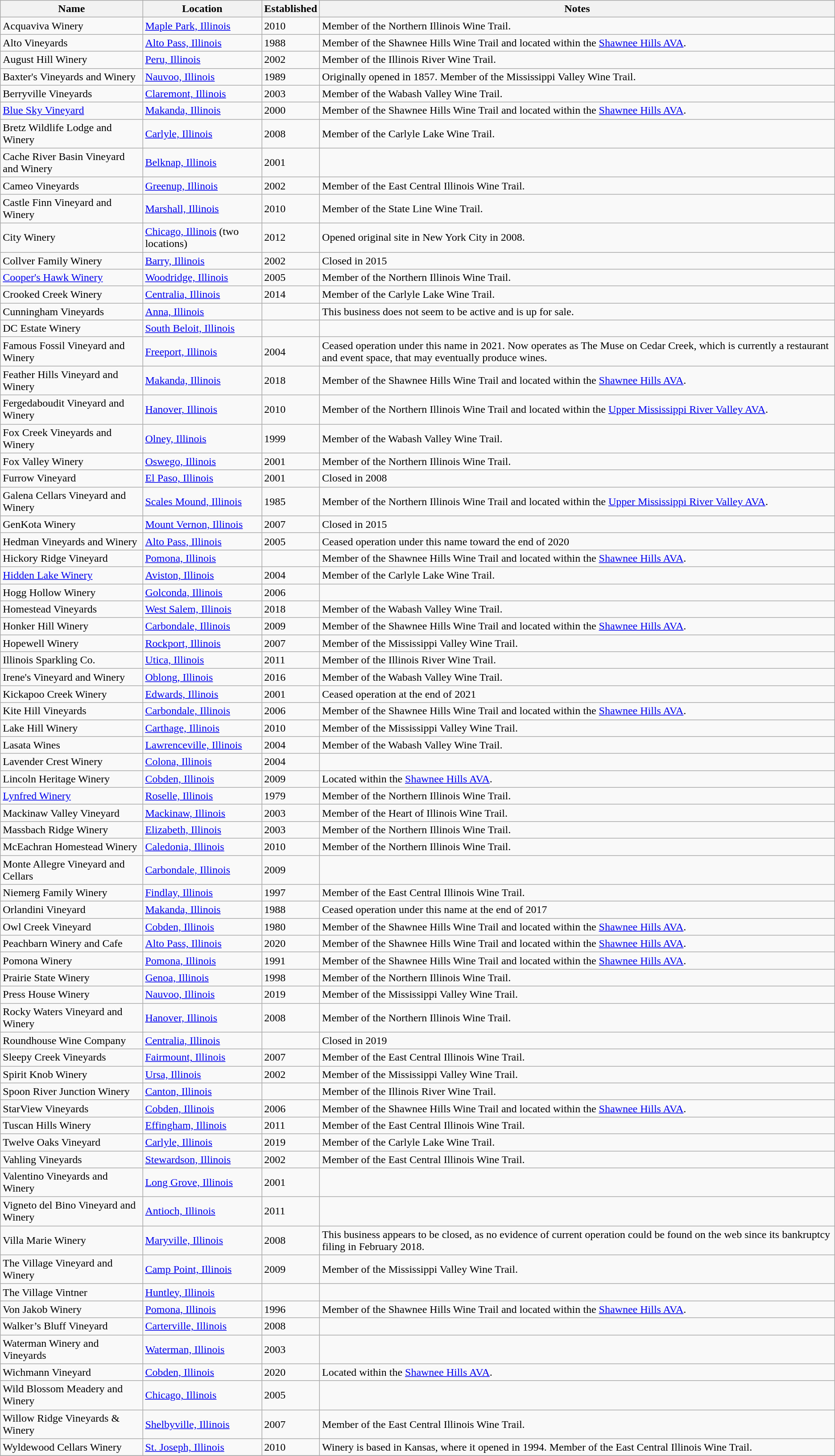<table class="wikitable sortable" border="1">
<tr>
<th>Name</th>
<th>Location</th>
<th>Established</th>
<th>Notes</th>
</tr>
<tr>
<td>Acquaviva Winery</td>
<td><a href='#'>Maple Park, Illinois</a></td>
<td>2010</td>
<td>Member of the Northern Illinois Wine Trail.</td>
</tr>
<tr>
<td>Alto Vineyards</td>
<td><a href='#'>Alto Pass, Illinois</a></td>
<td>1988</td>
<td>Member of the Shawnee Hills Wine Trail and located within the <a href='#'>Shawnee Hills AVA</a>.</td>
</tr>
<tr>
<td>August Hill Winery</td>
<td><a href='#'>Peru, Illinois</a></td>
<td>2002</td>
<td>Member of the Illinois River Wine Trail.</td>
</tr>
<tr>
<td>Baxter's Vineyards and Winery</td>
<td><a href='#'>Nauvoo, Illinois</a></td>
<td>1989</td>
<td>Originally opened in 1857. Member of the Mississippi Valley Wine Trail.</td>
</tr>
<tr>
<td>Berryville Vineyards</td>
<td><a href='#'>Claremont, Illinois</a></td>
<td>2003</td>
<td>Member of the Wabash Valley Wine Trail.</td>
</tr>
<tr>
<td><a href='#'>Blue Sky Vineyard</a></td>
<td><a href='#'>Makanda, Illinois</a></td>
<td>2000</td>
<td>Member of the Shawnee Hills Wine Trail and located within the <a href='#'>Shawnee Hills AVA</a>.</td>
</tr>
<tr>
<td>Bretz Wildlife Lodge and Winery</td>
<td><a href='#'>Carlyle, Illinois</a></td>
<td>2008</td>
<td>Member of the Carlyle Lake Wine Trail.</td>
</tr>
<tr>
<td>Cache River Basin Vineyard and Winery</td>
<td><a href='#'>Belknap, Illinois</a></td>
<td>2001</td>
<td></td>
</tr>
<tr>
<td>Cameo Vineyards</td>
<td><a href='#'>Greenup, Illinois</a></td>
<td>2002</td>
<td>Member of the East Central Illinois Wine Trail.</td>
</tr>
<tr>
<td>Castle Finn Vineyard and Winery</td>
<td><a href='#'>Marshall, Illinois</a></td>
<td>2010</td>
<td>Member of the State Line Wine Trail.</td>
</tr>
<tr>
<td>City Winery</td>
<td><a href='#'>Chicago, Illinois</a> (two locations)</td>
<td>2012</td>
<td>Opened original site in New York City in 2008.</td>
</tr>
<tr>
<td>Collver Family Winery</td>
<td><a href='#'>Barry, Illinois</a></td>
<td>2002</td>
<td>Closed in 2015</td>
</tr>
<tr>
<td><a href='#'>Cooper's Hawk Winery</a></td>
<td><a href='#'>Woodridge, Illinois</a></td>
<td>2005</td>
<td>Member of the Northern Illinois Wine Trail.</td>
</tr>
<tr>
<td>Crooked Creek Winery</td>
<td><a href='#'>Centralia, Illinois</a></td>
<td>2014</td>
<td>Member of the Carlyle Lake Wine Trail.</td>
</tr>
<tr>
<td>Cunningham Vineyards</td>
<td><a href='#'>Anna, Illinois</a></td>
<td></td>
<td>This business does not seem to be active and is up for sale.</td>
</tr>
<tr>
<td>DC Estate Winery</td>
<td><a href='#'>South Beloit, Illinois</a></td>
<td></td>
<td></td>
</tr>
<tr>
<td>Famous Fossil Vineyard and Winery</td>
<td><a href='#'>Freeport, Illinois</a></td>
<td>2004</td>
<td>Ceased operation under this name in 2021. Now operates as The Muse on Cedar Creek, which is currently a restaurant and event space, that may eventually produce wines.</td>
</tr>
<tr>
<td>Feather Hills Vineyard and Winery</td>
<td><a href='#'>Makanda, Illinois</a></td>
<td>2018</td>
<td>Member of the Shawnee Hills Wine Trail and located within the <a href='#'>Shawnee Hills AVA</a>.</td>
</tr>
<tr>
<td>Fergedaboudit Vineyard and Winery</td>
<td><a href='#'>Hanover, Illinois</a></td>
<td>2010</td>
<td>Member of the Northern Illinois Wine Trail and located within the <a href='#'>Upper Mississippi River Valley AVA</a>.</td>
</tr>
<tr>
<td>Fox Creek Vineyards and Winery</td>
<td><a href='#'>Olney, Illinois</a></td>
<td>1999</td>
<td>Member of the Wabash Valley Wine Trail.</td>
</tr>
<tr>
<td>Fox Valley Winery</td>
<td><a href='#'>Oswego, Illinois</a></td>
<td>2001</td>
<td>Member of the Northern Illinois Wine Trail.</td>
</tr>
<tr>
<td>Furrow Vineyard</td>
<td><a href='#'>El Paso, Illinois</a></td>
<td>2001</td>
<td>Closed in 2008</td>
</tr>
<tr>
<td>Galena Cellars Vineyard and Winery</td>
<td><a href='#'>Scales Mound, Illinois</a></td>
<td>1985</td>
<td>Member of the Northern Illinois Wine Trail and located within the <a href='#'>Upper Mississippi River Valley AVA</a>.</td>
</tr>
<tr>
<td>GenKota Winery</td>
<td><a href='#'>Mount Vernon, Illinois</a></td>
<td>2007</td>
<td>Closed in 2015</td>
</tr>
<tr>
<td>Hedman Vineyards and Winery</td>
<td><a href='#'>Alto Pass, Illinois</a></td>
<td>2005</td>
<td>Ceased operation under this name toward the end of 2020</td>
</tr>
<tr>
<td>Hickory Ridge Vineyard</td>
<td><a href='#'>Pomona, Illinois</a></td>
<td></td>
<td>Member of the Shawnee Hills Wine Trail and located within the <a href='#'>Shawnee Hills AVA</a>.</td>
</tr>
<tr>
<td><a href='#'>Hidden Lake Winery</a></td>
<td><a href='#'>Aviston, Illinois</a></td>
<td>2004</td>
<td>Member of the Carlyle Lake Wine Trail.</td>
</tr>
<tr>
<td>Hogg Hollow Winery</td>
<td><a href='#'>Golconda, Illinois</a></td>
<td>2006</td>
<td></td>
</tr>
<tr>
<td>Homestead Vineyards</td>
<td><a href='#'>West Salem, Illinois</a></td>
<td>2018</td>
<td>Member of the Wabash Valley Wine Trail.</td>
</tr>
<tr>
<td>Honker Hill Winery</td>
<td><a href='#'>Carbondale, Illinois</a></td>
<td>2009</td>
<td>Member of the Shawnee Hills Wine Trail and located within the <a href='#'>Shawnee Hills AVA</a>.</td>
</tr>
<tr>
<td>Hopewell Winery</td>
<td><a href='#'>Rockport, Illinois</a></td>
<td>2007</td>
<td>Member of the Mississippi Valley Wine Trail.</td>
</tr>
<tr>
<td>Illinois Sparkling Co.</td>
<td><a href='#'>Utica, Illinois</a></td>
<td>2011</td>
<td>Member of the Illinois River Wine Trail.</td>
</tr>
<tr>
<td>Irene's Vineyard and Winery</td>
<td><a href='#'>Oblong, Illinois</a></td>
<td>2016</td>
<td>Member of the Wabash Valley Wine Trail.</td>
</tr>
<tr>
<td>Kickapoo Creek Winery</td>
<td><a href='#'>Edwards, Illinois</a></td>
<td>2001</td>
<td>Ceased operation at the end of 2021</td>
</tr>
<tr>
<td>Kite Hill Vineyards</td>
<td><a href='#'>Carbondale, Illinois</a></td>
<td>2006</td>
<td>Member of the Shawnee Hills Wine Trail and located within the <a href='#'>Shawnee Hills AVA</a>.</td>
</tr>
<tr>
<td>Lake Hill Winery</td>
<td><a href='#'>Carthage, Illinois</a></td>
<td>2010</td>
<td>Member of the Mississippi Valley Wine Trail.</td>
</tr>
<tr>
<td>Lasata Wines</td>
<td><a href='#'>Lawrenceville, Illinois</a></td>
<td>2004</td>
<td>Member of the Wabash Valley Wine Trail.</td>
</tr>
<tr>
<td>Lavender Crest Winery</td>
<td><a href='#'>Colona, Illinois</a></td>
<td>2004</td>
<td></td>
</tr>
<tr>
<td>Lincoln Heritage Winery</td>
<td><a href='#'>Cobden, Illinois</a></td>
<td>2009</td>
<td>Located within the <a href='#'>Shawnee Hills AVA</a>.</td>
</tr>
<tr>
<td><a href='#'>Lynfred Winery</a></td>
<td><a href='#'>Roselle, Illinois</a></td>
<td>1979</td>
<td>Member of the Northern Illinois Wine Trail.</td>
</tr>
<tr>
<td>Mackinaw Valley Vineyard</td>
<td><a href='#'>Mackinaw, Illinois</a></td>
<td>2003</td>
<td>Member of the Heart of Illinois Wine Trail.</td>
</tr>
<tr>
<td>Massbach Ridge Winery</td>
<td><a href='#'>Elizabeth, Illinois</a></td>
<td>2003</td>
<td>Member of the Northern Illinois Wine Trail.</td>
</tr>
<tr>
<td>McEachran Homestead Winery</td>
<td><a href='#'>Caledonia, Illinois</a></td>
<td>2010</td>
<td>Member of the Northern Illinois Wine Trail.</td>
</tr>
<tr>
<td>Monte Allegre Vineyard and Cellars</td>
<td><a href='#'>Carbondale, Illinois</a></td>
<td>2009</td>
<td></td>
</tr>
<tr>
<td>Niemerg Family Winery</td>
<td><a href='#'>Findlay, Illinois</a></td>
<td>1997</td>
<td>Member of the East Central Illinois Wine Trail.</td>
</tr>
<tr>
<td>Orlandini Vineyard</td>
<td><a href='#'>Makanda, Illinois</a></td>
<td>1988</td>
<td>Ceased operation under this name at the end of 2017</td>
</tr>
<tr>
<td>Owl Creek Vineyard</td>
<td><a href='#'>Cobden, Illinois</a></td>
<td>1980</td>
<td>Member of the Shawnee Hills Wine Trail and located within the <a href='#'>Shawnee Hills AVA</a>.</td>
</tr>
<tr>
<td>Peachbarn Winery and Cafe</td>
<td><a href='#'>Alto Pass, Illinois</a></td>
<td>2020</td>
<td>Member of the Shawnee Hills Wine Trail and located within the <a href='#'>Shawnee Hills AVA</a>.</td>
</tr>
<tr>
<td>Pomona Winery</td>
<td><a href='#'>Pomona, Illinois</a></td>
<td>1991</td>
<td>Member of the Shawnee Hills Wine Trail and located within the <a href='#'>Shawnee Hills AVA</a>.</td>
</tr>
<tr>
<td>Prairie State Winery</td>
<td><a href='#'>Genoa, Illinois</a></td>
<td>1998</td>
<td>Member of the Northern Illinois Wine Trail.</td>
</tr>
<tr>
<td>Press House Winery</td>
<td><a href='#'>Nauvoo, Illinois</a></td>
<td>2019</td>
<td>Member of the Mississippi Valley Wine Trail.</td>
</tr>
<tr>
<td>Rocky Waters Vineyard and Winery</td>
<td><a href='#'>Hanover, Illinois</a></td>
<td>2008</td>
<td>Member of the Northern Illinois Wine Trail.</td>
</tr>
<tr>
<td>Roundhouse Wine Company</td>
<td><a href='#'>Centralia, Illinois</a></td>
<td></td>
<td>Closed in 2019</td>
</tr>
<tr>
<td>Sleepy Creek Vineyards</td>
<td><a href='#'>Fairmount, Illinois</a></td>
<td>2007</td>
<td>Member of the East Central Illinois Wine Trail.</td>
</tr>
<tr>
<td>Spirit Knob Winery</td>
<td><a href='#'>Ursa, Illinois</a></td>
<td>2002</td>
<td>Member of the Mississippi Valley Wine Trail.</td>
</tr>
<tr>
<td>Spoon River Junction Winery</td>
<td><a href='#'>Canton, Illinois</a></td>
<td></td>
<td>Member of the Illinois River Wine Trail.</td>
</tr>
<tr>
<td>StarView Vineyards</td>
<td><a href='#'>Cobden, Illinois</a></td>
<td>2006</td>
<td>Member of the Shawnee Hills Wine Trail and located within the <a href='#'>Shawnee Hills AVA</a>.</td>
</tr>
<tr>
<td>Tuscan Hills Winery</td>
<td><a href='#'>Effingham, Illinois</a></td>
<td>2011</td>
<td>Member of the East Central Illinois Wine Trail.</td>
</tr>
<tr>
<td>Twelve Oaks Vineyard</td>
<td><a href='#'>Carlyle, Illinois</a></td>
<td>2019</td>
<td>Member of the Carlyle Lake Wine Trail.</td>
</tr>
<tr>
<td>Vahling Vineyards</td>
<td><a href='#'>Stewardson, Illinois</a></td>
<td>2002</td>
<td>Member of the East Central Illinois Wine Trail.</td>
</tr>
<tr>
<td>Valentino Vineyards and Winery</td>
<td><a href='#'>Long Grove, Illinois</a></td>
<td>2001</td>
<td></td>
</tr>
<tr>
<td>Vigneto del Bino Vineyard and Winery</td>
<td><a href='#'>Antioch, Illinois</a></td>
<td>2011</td>
<td></td>
</tr>
<tr>
<td>Villa Marie Winery</td>
<td><a href='#'>Maryville, Illinois</a></td>
<td>2008</td>
<td>This business appears to be closed, as no evidence of current operation could be found on the web since its bankruptcy filing in February 2018.</td>
</tr>
<tr>
<td>The Village Vineyard and Winery</td>
<td><a href='#'>Camp Point, Illinois</a></td>
<td>2009</td>
<td>Member of the Mississippi Valley Wine Trail.</td>
</tr>
<tr>
<td>The Village Vintner</td>
<td><a href='#'>Huntley, Illinois</a></td>
<td></td>
<td></td>
</tr>
<tr>
<td>Von Jakob Winery</td>
<td><a href='#'>Pomona, Illinois</a></td>
<td>1996</td>
<td>Member of the Shawnee Hills Wine Trail and located within the <a href='#'>Shawnee Hills AVA</a>.</td>
</tr>
<tr>
<td>Walker’s Bluff Vineyard</td>
<td><a href='#'>Carterville, Illinois</a></td>
<td>2008</td>
<td></td>
</tr>
<tr>
<td>Waterman Winery and Vineyards</td>
<td><a href='#'>Waterman, Illinois</a></td>
<td>2003</td>
<td></td>
</tr>
<tr>
<td>Wichmann Vineyard</td>
<td><a href='#'>Cobden, Illinois</a></td>
<td>2020</td>
<td>Located within the <a href='#'>Shawnee Hills AVA</a>.</td>
</tr>
<tr>
<td>Wild Blossom Meadery and Winery</td>
<td><a href='#'>Chicago, Illinois</a></td>
<td>2005</td>
<td></td>
</tr>
<tr>
<td>Willow Ridge Vineyards & Winery</td>
<td><a href='#'>Shelbyville, Illinois</a></td>
<td>2007</td>
<td>Member of the East Central Illinois Wine Trail.</td>
</tr>
<tr>
<td>Wyldewood Cellars Winery</td>
<td><a href='#'>St. Joseph, Illinois</a></td>
<td>2010</td>
<td>Winery is based in Kansas, where it opened in 1994. Member of the East Central Illinois Wine Trail.</td>
</tr>
<tr>
</tr>
</table>
